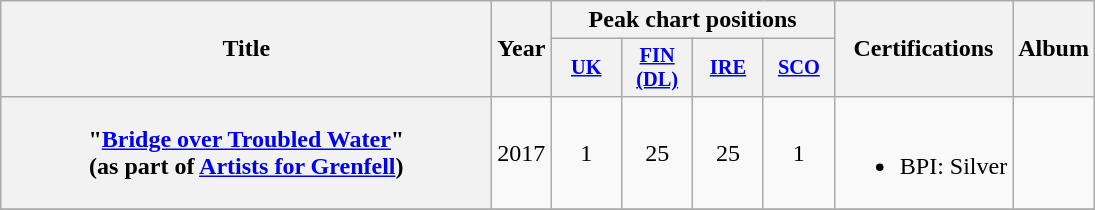<table class="wikitable plainrowheaders" style="text-align:center;">
<tr>
<th scope="col" rowspan="2" style="width:20em;">Title</th>
<th scope="col" rowspan="2" style="width:1em;">Year</th>
<th scope="col" colspan="4">Peak chart positions</th>
<th scope="col" rowspan="2">Certifications</th>
<th scope="col" rowspan="2">Album</th>
</tr>
<tr>
<th scope="col" style="width:3em;font-size:85%;"><a href='#'>UK</a><br></th>
<th scope="col" style="width:3em;font-size:85%;"><a href='#'>FIN (DL)</a><br></th>
<th scope="col" style="width:3em;font-size:85%;"><a href='#'>IRE</a><br></th>
<th scope="col" style="width:3em;font-size:85%;"><a href='#'>SCO</a><br></th>
</tr>
<tr>
<th scope="row">"<a href='#'>Bridge over Troubled Water</a>"<br><span>(as part of <a href='#'>Artists for Grenfell</a>)</span></th>
<td>2017</td>
<td>1</td>
<td>25</td>
<td>25</td>
<td>1</td>
<td><br><ul><li>BPI: Silver</li></ul></td>
<td></td>
</tr>
<tr>
</tr>
</table>
